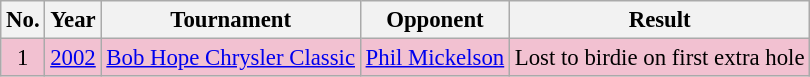<table class="wikitable" style="font-size:95%;">
<tr>
<th>No.</th>
<th>Year</th>
<th>Tournament</th>
<th>Opponent</th>
<th>Result</th>
</tr>
<tr style="background:#F2C1D1;">
<td align=center>1</td>
<td><a href='#'>2002</a></td>
<td><a href='#'>Bob Hope Chrysler Classic</a></td>
<td> <a href='#'>Phil Mickelson</a></td>
<td>Lost to birdie on first extra hole</td>
</tr>
</table>
